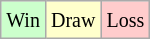<table class="wikitable">
<tr>
<td style="background-color: #CCFFCC;"><small>Win</small></td>
<td style="background-color: #FFFFCC;"><small>Draw</small></td>
<td style="background-color: #FFCCCC;"><small>Loss</small></td>
</tr>
</table>
